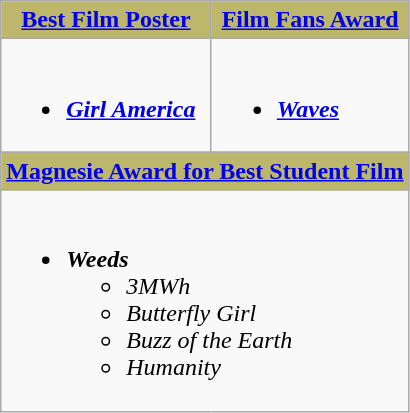<table class=wikitable>
<tr>
<th style="background:#BDB76B;"><a href='#'>Best Film Poster</a></th>
<th style="background:#BDB76B;"><a href='#'>Film Fans Award</a></th>
</tr>
<tr>
<td valign="top"><br><ul><li><strong><em><a href='#'>Girl America</a></em></strong></li></ul></td>
<td valign="top"><br><ul><li><strong><em><a href='#'>Waves</a></em></strong></li></ul></td>
</tr>
<tr>
<th style="background:#BDB76B;" colspan="2"><a href='#'>Magnesie Award for Best Student Film</a></th>
</tr>
<tr>
<td colspan="2"><br><ul><li><strong><em>Weeds</em></strong><ul><li><em>3MWh</em></li><li><em>Butterfly Girl</em></li><li><em>Buzz of the Earth</em></li><li><em>Humanity</em></li></ul></li></ul></td>
</tr>
</table>
